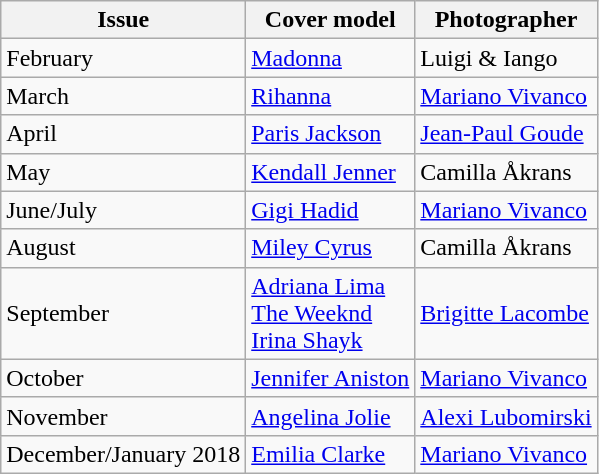<table class="sortable wikitable">
<tr>
<th>Issue</th>
<th>Cover model</th>
<th>Photographer</th>
</tr>
<tr>
<td>February</td>
<td><a href='#'>Madonna</a></td>
<td>Luigi & Iango</td>
</tr>
<tr>
<td>March</td>
<td><a href='#'>Rihanna</a></td>
<td><a href='#'>Mariano Vivanco</a></td>
</tr>
<tr>
<td>April</td>
<td><a href='#'>Paris Jackson</a></td>
<td><a href='#'>Jean-Paul Goude</a></td>
</tr>
<tr>
<td>May</td>
<td><a href='#'>Kendall Jenner</a></td>
<td>Camilla Åkrans</td>
</tr>
<tr>
<td>June/July</td>
<td><a href='#'>Gigi Hadid</a></td>
<td><a href='#'>Mariano Vivanco</a></td>
</tr>
<tr>
<td>August</td>
<td><a href='#'>Miley Cyrus</a></td>
<td>Camilla Åkrans</td>
</tr>
<tr>
<td>September</td>
<td><a href='#'>Adriana Lima</a><br><a href='#'>The Weeknd</a><br><a href='#'>Irina Shayk</a></td>
<td><a href='#'>Brigitte Lacombe</a></td>
</tr>
<tr>
<td>October</td>
<td><a href='#'>Jennifer Aniston</a></td>
<td><a href='#'>Mariano Vivanco</a></td>
</tr>
<tr>
<td>November</td>
<td><a href='#'>Angelina Jolie</a></td>
<td><a href='#'>Alexi Lubomirski</a></td>
</tr>
<tr>
<td>December/January 2018</td>
<td><a href='#'>Emilia Clarke</a></td>
<td><a href='#'>Mariano Vivanco</a></td>
</tr>
</table>
